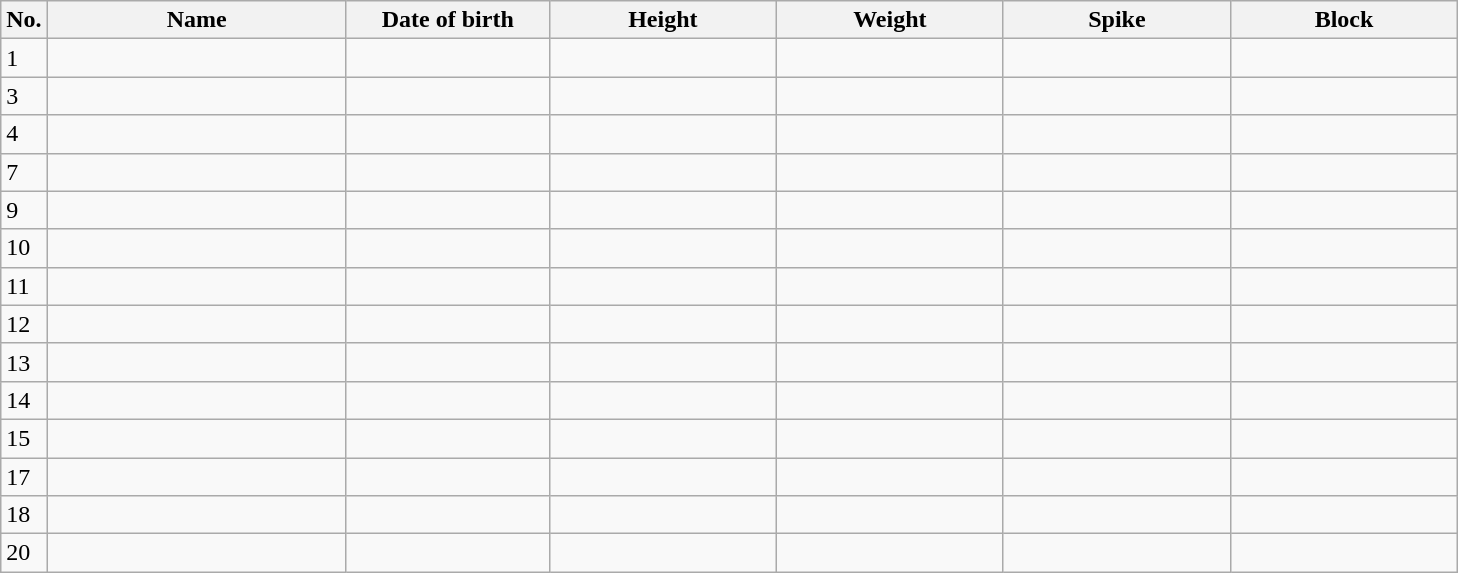<table class=wikitable sortable style=font-size:100%; text-align:center;>
<tr>
<th>No.</th>
<th style=width:12em>Name</th>
<th style=width:8em>Date of birth</th>
<th style=width:9em>Height</th>
<th style=width:9em>Weight</th>
<th style=width:9em>Spike</th>
<th style=width:9em>Block</th>
</tr>
<tr>
<td>1</td>
<td align=left></td>
<td align=right></td>
<td></td>
<td></td>
<td></td>
<td></td>
</tr>
<tr>
<td>3</td>
<td align=left></td>
<td align=right></td>
<td></td>
<td></td>
<td></td>
<td></td>
</tr>
<tr>
<td>4</td>
<td align=left></td>
<td align=right></td>
<td></td>
<td></td>
<td></td>
<td></td>
</tr>
<tr>
<td>7</td>
<td align=left></td>
<td align=right></td>
<td></td>
<td></td>
<td></td>
<td></td>
</tr>
<tr>
<td>9</td>
<td align=left></td>
<td align=right></td>
<td></td>
<td></td>
<td></td>
<td></td>
</tr>
<tr>
<td>10</td>
<td align=left></td>
<td align=right></td>
<td></td>
<td></td>
<td></td>
<td></td>
</tr>
<tr>
<td>11</td>
<td align=left></td>
<td align=right></td>
<td></td>
<td></td>
<td></td>
<td></td>
</tr>
<tr>
<td>12</td>
<td align=left></td>
<td align=right></td>
<td></td>
<td></td>
<td></td>
<td></td>
</tr>
<tr>
<td>13</td>
<td align=left></td>
<td align=right></td>
<td></td>
<td></td>
<td></td>
<td></td>
</tr>
<tr>
<td>14</td>
<td align=left></td>
<td align=right></td>
<td></td>
<td></td>
<td></td>
<td></td>
</tr>
<tr>
<td>15</td>
<td align=left></td>
<td align=right></td>
<td></td>
<td></td>
<td></td>
<td></td>
</tr>
<tr>
<td>17</td>
<td align=left></td>
<td align=right></td>
<td></td>
<td></td>
<td></td>
<td></td>
</tr>
<tr>
<td>18</td>
<td align=left></td>
<td align=right></td>
<td></td>
<td></td>
<td></td>
<td></td>
</tr>
<tr>
<td>20</td>
<td align=left></td>
<td align=right></td>
<td></td>
<td></td>
<td></td>
<td></td>
</tr>
</table>
